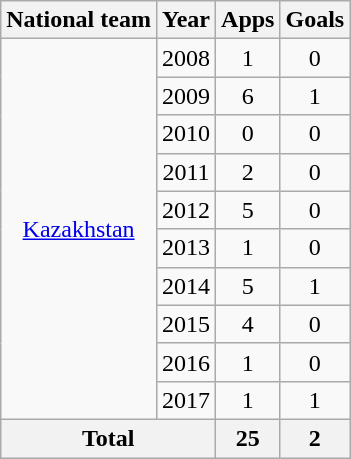<table class="wikitable" style="text-align: center;">
<tr>
<th>National team</th>
<th>Year</th>
<th>Apps</th>
<th>Goals</th>
</tr>
<tr>
<td rowspan="10" valign="center"><a href='#'>Kazakhstan</a></td>
<td>2008</td>
<td>1</td>
<td>0</td>
</tr>
<tr>
<td>2009</td>
<td>6</td>
<td>1</td>
</tr>
<tr>
<td>2010</td>
<td>0</td>
<td>0</td>
</tr>
<tr>
<td>2011</td>
<td>2</td>
<td>0</td>
</tr>
<tr>
<td>2012</td>
<td>5</td>
<td>0</td>
</tr>
<tr>
<td>2013</td>
<td>1</td>
<td>0</td>
</tr>
<tr>
<td>2014</td>
<td>5</td>
<td>1</td>
</tr>
<tr>
<td>2015</td>
<td>4</td>
<td>0</td>
</tr>
<tr>
<td>2016</td>
<td>1</td>
<td>0</td>
</tr>
<tr>
<td>2017</td>
<td>1</td>
<td>1</td>
</tr>
<tr>
<th colspan="2">Total</th>
<th>25</th>
<th>2</th>
</tr>
</table>
